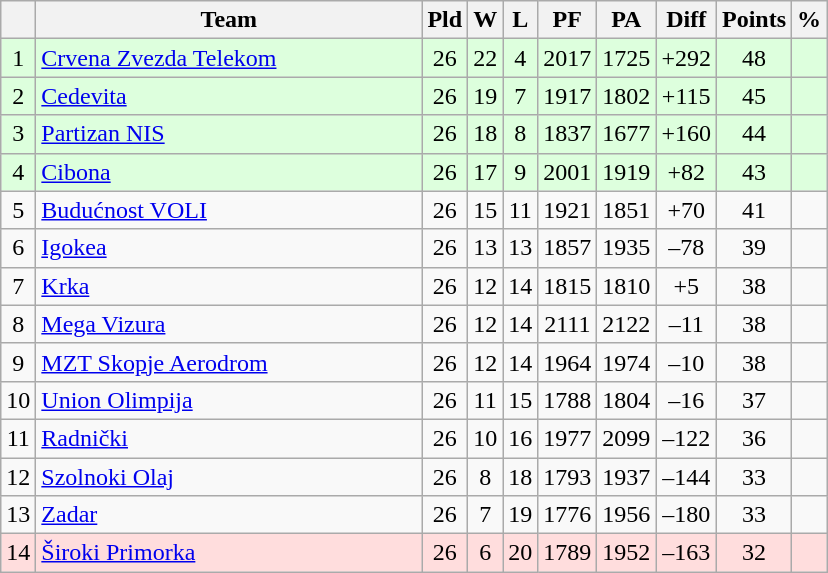<table class="wikitable sortable" style="text-align:center">
<tr>
<th></th>
<th width="250">Team</th>
<th>Pld</th>
<th>W</th>
<th>L</th>
<th>PF</th>
<th>PA</th>
<th>Diff</th>
<th>Points</th>
<th>%</th>
</tr>
<tr style="background: #ddffdd">
<td>1</td>
<td align=left> <a href='#'>Crvena Zvezda Telekom</a></td>
<td>26</td>
<td>22</td>
<td>4</td>
<td>2017</td>
<td>1725</td>
<td>+292</td>
<td>48</td>
<td></td>
</tr>
<tr style="background: #ddffdd">
<td>2</td>
<td align=left> <a href='#'>Cedevita</a></td>
<td>26</td>
<td>19</td>
<td>7</td>
<td>1917</td>
<td>1802</td>
<td>+115</td>
<td>45</td>
<td></td>
</tr>
<tr style="background: #ddffdd">
<td>3</td>
<td align=left> <a href='#'>Partizan NIS</a></td>
<td>26</td>
<td>18</td>
<td>8</td>
<td>1837</td>
<td>1677</td>
<td>+160</td>
<td>44</td>
<td></td>
</tr>
<tr style="background: #ddffdd">
<td>4</td>
<td align=left> <a href='#'>Cibona</a></td>
<td>26</td>
<td>17</td>
<td>9</td>
<td>2001</td>
<td>1919</td>
<td>+82</td>
<td>43</td>
<td></td>
</tr>
<tr>
<td>5</td>
<td align=left> <a href='#'>Budućnost VOLI</a></td>
<td>26</td>
<td>15</td>
<td>11</td>
<td>1921</td>
<td>1851</td>
<td>+70</td>
<td>41</td>
<td></td>
</tr>
<tr>
<td>6</td>
<td align=left> <a href='#'>Igokea</a></td>
<td>26</td>
<td>13</td>
<td>13</td>
<td>1857</td>
<td>1935</td>
<td>–78</td>
<td>39</td>
<td></td>
</tr>
<tr>
<td>7</td>
<td align=left> <a href='#'>Krka</a></td>
<td>26</td>
<td>12</td>
<td>14</td>
<td>1815</td>
<td>1810</td>
<td>+5</td>
<td>38</td>
<td></td>
</tr>
<tr>
<td>8</td>
<td align=left> <a href='#'>Mega Vizura</a></td>
<td>26</td>
<td>12</td>
<td>14</td>
<td>2111</td>
<td>2122</td>
<td>–11</td>
<td>38</td>
<td></td>
</tr>
<tr>
<td>9</td>
<td align=left> <a href='#'>MZT Skopje Aerodrom</a></td>
<td>26</td>
<td>12</td>
<td>14</td>
<td>1964</td>
<td>1974</td>
<td>–10</td>
<td>38</td>
<td></td>
</tr>
<tr>
<td>10</td>
<td align=left> <a href='#'>Union Olimpija</a></td>
<td>26</td>
<td>11</td>
<td>15</td>
<td>1788</td>
<td>1804</td>
<td>–16</td>
<td>37</td>
<td></td>
</tr>
<tr>
<td>11</td>
<td align=left> <a href='#'>Radnički</a></td>
<td>26</td>
<td>10</td>
<td>16</td>
<td>1977</td>
<td>2099</td>
<td>–122</td>
<td>36</td>
<td></td>
</tr>
<tr>
<td>12</td>
<td align=left> <a href='#'>Szolnoki Olaj</a></td>
<td>26</td>
<td>8</td>
<td>18</td>
<td>1793</td>
<td>1937</td>
<td>–144</td>
<td>33</td>
<td></td>
</tr>
<tr>
<td>13</td>
<td align=left> <a href='#'>Zadar</a></td>
<td>26</td>
<td>7</td>
<td>19</td>
<td>1776</td>
<td>1956</td>
<td>–180</td>
<td>33</td>
<td></td>
</tr>
<tr style="background: #ffdddd">
<td>14</td>
<td align=left> <a href='#'>Široki Primorka</a></td>
<td>26</td>
<td>6</td>
<td>20</td>
<td>1789</td>
<td>1952</td>
<td>–163</td>
<td>32</td>
<td></td>
</tr>
</table>
